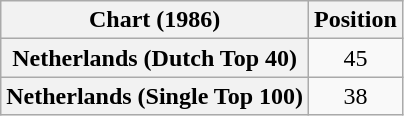<table class="wikitable sortable plainrowheaders" style="text-align:center">
<tr>
<th>Chart (1986)</th>
<th>Position</th>
</tr>
<tr>
<th scope="row">Netherlands (Dutch Top 40)</th>
<td>45</td>
</tr>
<tr>
<th scope="row">Netherlands (Single Top 100)</th>
<td>38</td>
</tr>
</table>
